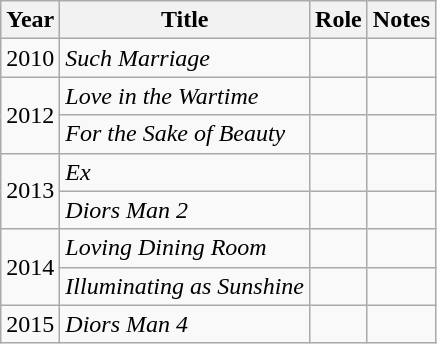<table class="wikitable">
<tr>
<th>Year</th>
<th>Title</th>
<th>Role</th>
<th>Notes</th>
</tr>
<tr>
<td>2010</td>
<td><em>Such Marriage</em></td>
<td></td>
<td></td>
</tr>
<tr>
<td rowspan=2>2012</td>
<td><em>Love in the Wartime</em></td>
<td></td>
<td></td>
</tr>
<tr>
<td><em>For the Sake of Beauty</em></td>
<td></td>
<td></td>
</tr>
<tr>
<td rowspan=2>2013</td>
<td><em>Ex</em></td>
<td></td>
<td></td>
</tr>
<tr>
<td><em>Diors Man 2</em></td>
<td></td>
<td></td>
</tr>
<tr>
<td rowspan=2>2014</td>
<td><em>Loving Dining Room</em></td>
<td></td>
<td></td>
</tr>
<tr>
<td><em>Illuminating as Sunshine</em></td>
<td></td>
<td></td>
</tr>
<tr>
<td>2015</td>
<td><em>Diors Man 4</em></td>
<td></td>
<td></td>
</tr>
</table>
